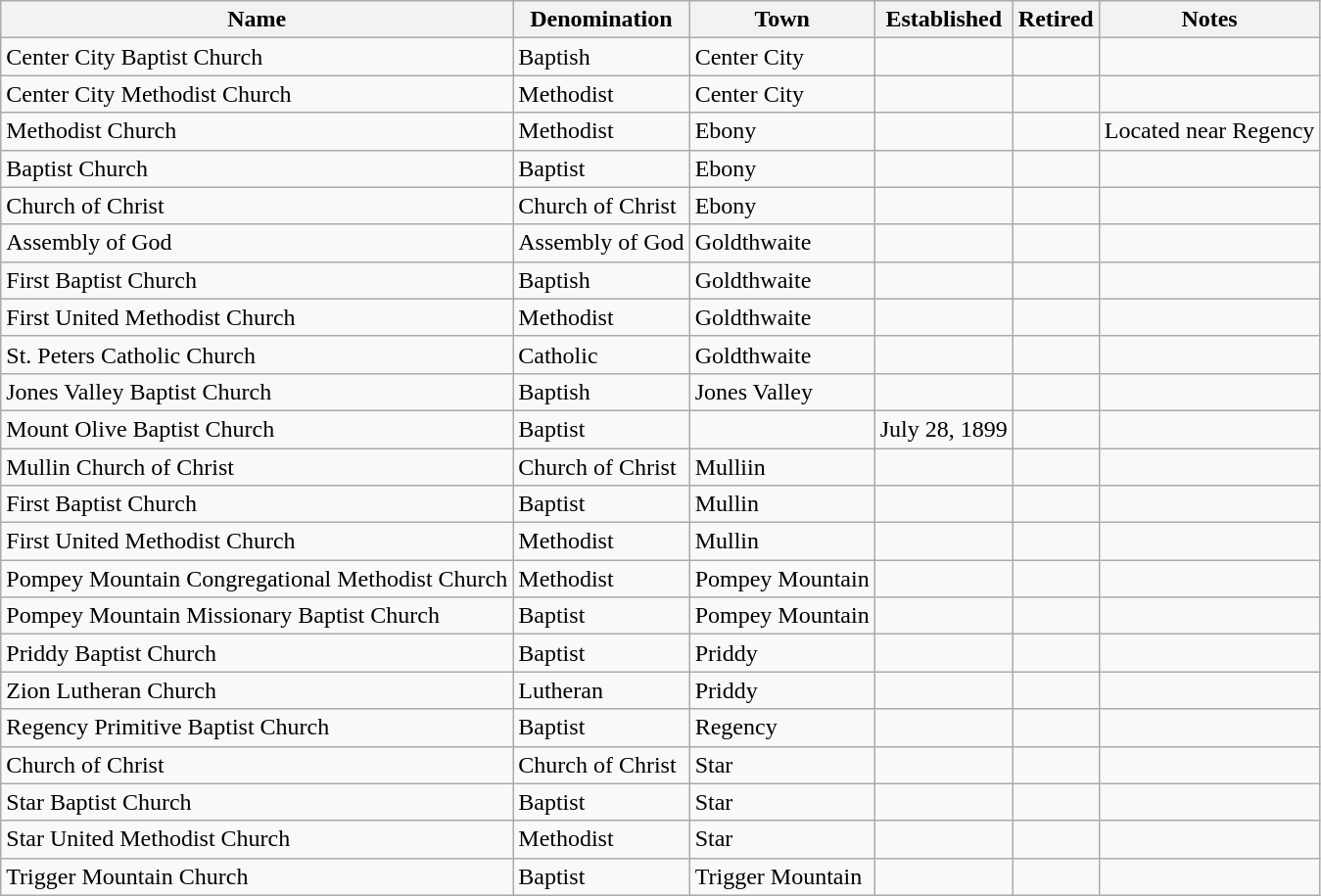<table class="wikitable sortable mw-collapsible mw-collapsed">
<tr>
<th>Name</th>
<th>Denomination</th>
<th>Town</th>
<th>Established</th>
<th>Retired</th>
<th>Notes</th>
</tr>
<tr>
<td>Center City Baptist Church</td>
<td>Baptish</td>
<td>Center City</td>
<td></td>
<td></td>
<td></td>
</tr>
<tr>
<td>Center City Methodist Church</td>
<td>Methodist</td>
<td>Center City</td>
<td></td>
<td></td>
<td></td>
</tr>
<tr>
<td>Methodist Church</td>
<td>Methodist</td>
<td>Ebony</td>
<td></td>
<td></td>
<td>Located near Regency</td>
</tr>
<tr>
<td>Baptist Church</td>
<td>Baptist</td>
<td>Ebony</td>
<td></td>
<td></td>
<td></td>
</tr>
<tr>
<td>Church of Christ</td>
<td>Church of Christ</td>
<td>Ebony</td>
<td></td>
<td></td>
<td></td>
</tr>
<tr>
<td>Assembly of God</td>
<td>Assembly of God</td>
<td>Goldthwaite</td>
<td></td>
<td></td>
<td></td>
</tr>
<tr>
<td>First Baptist Church</td>
<td>Baptish</td>
<td>Goldthwaite</td>
<td></td>
<td></td>
<td></td>
</tr>
<tr>
<td>First United Methodist Church</td>
<td>Methodist</td>
<td>Goldthwaite</td>
<td></td>
<td></td>
<td></td>
</tr>
<tr>
<td>St. Peters Catholic Church</td>
<td>Catholic</td>
<td>Goldthwaite</td>
<td></td>
<td></td>
<td></td>
</tr>
<tr>
<td>Jones Valley Baptist Church</td>
<td>Baptish</td>
<td>Jones Valley</td>
<td></td>
<td></td>
<td></td>
</tr>
<tr>
<td>Mount Olive Baptist Church</td>
<td>Baptist</td>
<td></td>
<td>July 28, 1899</td>
<td></td>
<td></td>
</tr>
<tr>
<td>Mullin Church of Christ</td>
<td>Church of Christ</td>
<td>Mulliin</td>
<td></td>
<td></td>
<td></td>
</tr>
<tr>
<td>First Baptist Church</td>
<td>Baptist</td>
<td>Mullin</td>
<td></td>
<td></td>
<td></td>
</tr>
<tr>
<td>First United Methodist Church</td>
<td>Methodist</td>
<td>Mullin</td>
<td></td>
<td></td>
<td></td>
</tr>
<tr>
<td>Pompey Mountain Congregational Methodist Church</td>
<td>Methodist</td>
<td>Pompey Mountain</td>
<td></td>
<td></td>
<td></td>
</tr>
<tr>
<td>Pompey Mountain Missionary Baptist Church</td>
<td>Baptist</td>
<td>Pompey Mountain</td>
<td></td>
<td></td>
<td></td>
</tr>
<tr>
<td>Priddy Baptist Church</td>
<td>Baptist</td>
<td>Priddy</td>
<td></td>
<td></td>
<td></td>
</tr>
<tr>
<td>Zion Lutheran Church</td>
<td>Lutheran</td>
<td>Priddy</td>
<td></td>
<td></td>
<td></td>
</tr>
<tr>
<td>Regency Primitive Baptist Church</td>
<td>Baptist</td>
<td>Regency</td>
<td></td>
<td></td>
<td></td>
</tr>
<tr>
<td>Church of Christ</td>
<td>Church of Christ</td>
<td>Star</td>
<td></td>
<td></td>
<td></td>
</tr>
<tr>
<td>Star Baptist Church</td>
<td>Baptist</td>
<td>Star</td>
<td></td>
<td></td>
<td></td>
</tr>
<tr>
<td>Star United Methodist Church</td>
<td>Methodist</td>
<td>Star</td>
<td></td>
<td></td>
<td></td>
</tr>
<tr>
<td>Trigger Mountain Church</td>
<td>Baptist</td>
<td>Trigger Mountain</td>
<td></td>
<td></td>
<td></td>
</tr>
</table>
